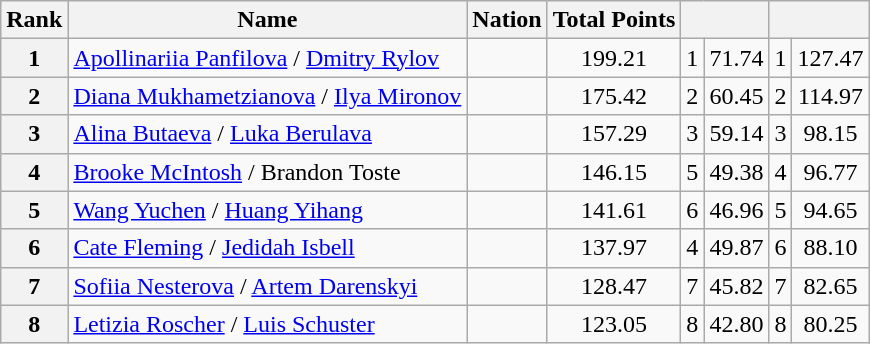<table class="wikitable sortable" style="text-align:center">
<tr>
<th>Rank</th>
<th>Name</th>
<th>Nation</th>
<th>Total Points</th>
<th colspan=2></th>
<th colspan=2></th>
</tr>
<tr>
<th>1</th>
<td align=left><a href='#'>Apollinariia Panfilova</a> / <a href='#'>Dmitry Rylov</a></td>
<td align=left></td>
<td>199.21</td>
<td>1</td>
<td>71.74</td>
<td>1</td>
<td>127.47</td>
</tr>
<tr>
<th>2</th>
<td align=left><a href='#'>Diana Mukhametzianova</a> / <a href='#'>Ilya Mironov</a></td>
<td align=left></td>
<td>175.42</td>
<td>2</td>
<td>60.45</td>
<td>2</td>
<td>114.97</td>
</tr>
<tr>
<th>3</th>
<td align=left><a href='#'>Alina Butaeva</a> / <a href='#'>Luka Berulava</a></td>
<td align=left></td>
<td>157.29</td>
<td>3</td>
<td>59.14</td>
<td>3</td>
<td>98.15</td>
</tr>
<tr>
<th>4</th>
<td align=left><a href='#'>Brooke McIntosh</a> / Brandon Toste</td>
<td align="left"></td>
<td>146.15</td>
<td>5</td>
<td>49.38</td>
<td>4</td>
<td>96.77</td>
</tr>
<tr>
<th>5</th>
<td align=left><a href='#'>Wang Yuchen</a> / <a href='#'>Huang Yihang</a></td>
<td align=left></td>
<td>141.61</td>
<td>6</td>
<td>46.96</td>
<td>5</td>
<td>94.65</td>
</tr>
<tr>
<th>6</th>
<td align=left><a href='#'>Cate Fleming</a> / <a href='#'>Jedidah Isbell</a></td>
<td align=left></td>
<td>137.97</td>
<td>4</td>
<td>49.87</td>
<td>6</td>
<td>88.10</td>
</tr>
<tr>
<th>7</th>
<td align=left><a href='#'>Sofiia Nesterova</a> / <a href='#'>Artem Darenskyi</a></td>
<td align=left></td>
<td>128.47</td>
<td>7</td>
<td>45.82</td>
<td>7</td>
<td>82.65</td>
</tr>
<tr>
<th>8</th>
<td align=left><a href='#'>Letizia Roscher</a> / <a href='#'>Luis Schuster</a></td>
<td align=left></td>
<td>123.05</td>
<td>8</td>
<td>42.80</td>
<td>8</td>
<td>80.25</td>
</tr>
</table>
